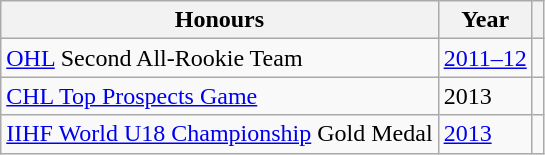<table class="wikitable">
<tr>
<th>Honours</th>
<th>Year</th>
<th></th>
</tr>
<tr>
<td><a href='#'>OHL</a> Second All-Rookie Team</td>
<td><a href='#'>2011–12</a></td>
<td></td>
</tr>
<tr>
<td><a href='#'>CHL Top Prospects Game</a></td>
<td>2013</td>
<td></td>
</tr>
<tr>
<td><a href='#'>IIHF World U18 Championship</a> Gold Medal</td>
<td><a href='#'>2013</a></td>
<td></td>
</tr>
</table>
